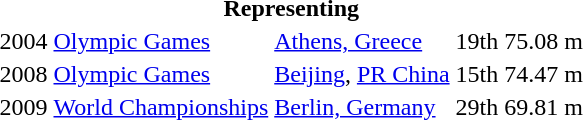<table>
<tr>
<th colspan="5">Representing </th>
</tr>
<tr>
<td>2004</td>
<td><a href='#'>Olympic Games</a></td>
<td><a href='#'>Athens, Greece</a></td>
<td>19th</td>
<td>75.08 m</td>
</tr>
<tr>
<td>2008</td>
<td><a href='#'>Olympic Games</a></td>
<td><a href='#'>Beijing</a>, <a href='#'>PR China</a></td>
<td>15th</td>
<td>74.47 m</td>
</tr>
<tr>
<td>2009</td>
<td><a href='#'>World Championships</a></td>
<td><a href='#'>Berlin, Germany</a></td>
<td>29th</td>
<td>69.81 m</td>
</tr>
</table>
